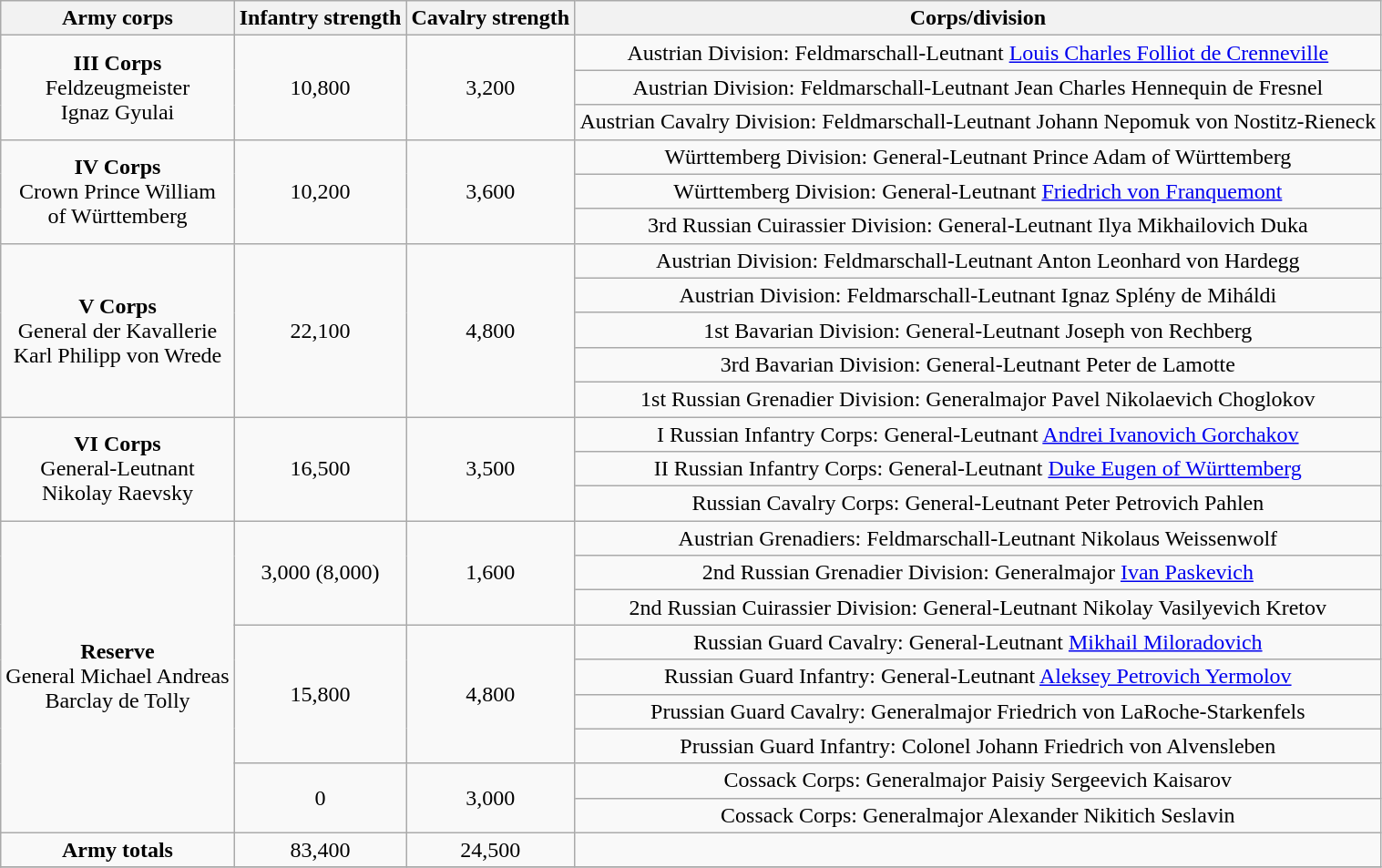<table class="wikitable" style="text-align:center; width:80%;">
<tr>
<th>Army corps</th>
<th>Infantry strength</th>
<th>Cavalry strength</th>
<th>Corps/division</th>
</tr>
<tr>
<td ROWSPAN=3><strong>III Corps</strong><br>Feldzeugmeister<br>Ignaz Gyulai</td>
<td ROWSPAN=3>10,800</td>
<td ROWSPAN=3>3,200</td>
<td>Austrian Division: Feldmarschall-Leutnant <a href='#'>Louis Charles Folliot de Crenneville</a></td>
</tr>
<tr>
<td>Austrian Division: Feldmarschall-Leutnant Jean Charles Hennequin de Fresnel</td>
</tr>
<tr>
<td>Austrian Cavalry Division: Feldmarschall-Leutnant Johann Nepomuk von Nostitz-Rieneck</td>
</tr>
<tr>
<td ROWSPAN=3><strong>IV Corps</strong><br>Crown Prince William<br>of Württemberg</td>
<td ROWSPAN=3>10,200</td>
<td ROWSPAN=3>3,600</td>
<td>Württemberg Division: General-Leutnant Prince Adam of Württemberg</td>
</tr>
<tr>
<td>Württemberg Division: General-Leutnant <a href='#'>Friedrich von Franquemont</a></td>
</tr>
<tr>
<td>3rd Russian Cuirassier Division: General-Leutnant Ilya Mikhailovich Duka</td>
</tr>
<tr>
<td ROWSPAN=5><strong>V Corps</strong><br>General der Kavallerie<br>Karl Philipp von Wrede</td>
<td ROWSPAN=5>22,100</td>
<td ROWSPAN=5>4,800</td>
<td>Austrian Division: Feldmarschall-Leutnant Anton Leonhard von Hardegg</td>
</tr>
<tr>
<td>Austrian Division: Feldmarschall-Leutnant Ignaz Splény de Miháldi</td>
</tr>
<tr>
<td>1st Bavarian Division: General-Leutnant Joseph von Rechberg</td>
</tr>
<tr>
<td>3rd Bavarian Division: General-Leutnant Peter de Lamotte</td>
</tr>
<tr>
<td>1st Russian Grenadier Division: Generalmajor Pavel Nikolaevich Choglokov</td>
</tr>
<tr>
<td ROWSPAN=3><strong>VI Corps</strong><br>General-Leutnant<br>Nikolay Raevsky</td>
<td ROWSPAN=3>16,500</td>
<td ROWSPAN=3>3,500</td>
<td>I Russian Infantry Corps: General-Leutnant <a href='#'>Andrei Ivanovich Gorchakov</a></td>
</tr>
<tr>
<td>II Russian Infantry Corps: General-Leutnant <a href='#'>Duke Eugen of Württemberg</a></td>
</tr>
<tr>
<td>Russian Cavalry Corps: General-Leutnant Peter Petrovich Pahlen</td>
</tr>
<tr>
<td ROWSPAN=9><strong>Reserve</strong><br>General Michael Andreas<br>Barclay de Tolly</td>
<td ROWSPAN=3>3,000 (8,000)</td>
<td ROWSPAN=3>1,600</td>
<td>Austrian Grenadiers: Feldmarschall-Leutnant Nikolaus Weissenwolf</td>
</tr>
<tr>
<td>2nd Russian Grenadier Division: Generalmajor <a href='#'>Ivan Paskevich</a></td>
</tr>
<tr>
<td>2nd Russian Cuirassier Division: General-Leutnant Nikolay Vasilyevich Kretov</td>
</tr>
<tr>
<td ROWSPAN=4>15,800</td>
<td ROWSPAN=4>4,800</td>
<td>Russian Guard Cavalry: General-Leutnant <a href='#'>Mikhail Miloradovich</a></td>
</tr>
<tr>
<td>Russian Guard Infantry: General-Leutnant <a href='#'>Aleksey Petrovich Yermolov</a></td>
</tr>
<tr>
<td>Prussian Guard Cavalry: Generalmajor Friedrich von LaRoche-Starkenfels</td>
</tr>
<tr>
<td>Prussian Guard Infantry: Colonel Johann Friedrich von Alvensleben</td>
</tr>
<tr>
<td ROWSPAN=2>0</td>
<td ROWSPAN=2>3,000</td>
<td>Cossack Corps: Generalmajor Paisiy Sergeevich Kaisarov</td>
</tr>
<tr>
<td>Cossack Corps: Generalmajor Alexander Nikitich Seslavin</td>
</tr>
<tr>
<td ROWSPAN=1><strong>Army totals</strong></td>
<td ROWSPAN=1>83,400</td>
<td ROWSPAN=1>24,500</td>
<td></td>
</tr>
<tr>
</tr>
</table>
